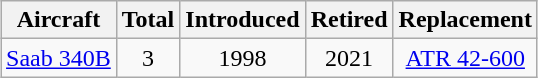<table class="wikitable" style="margin:0.5em auto;text-align:center">
<tr>
<th>Aircraft</th>
<th>Total</th>
<th>Introduced</th>
<th>Retired</th>
<th>Replacement</th>
</tr>
<tr>
<td><a href='#'>Saab 340B</a></td>
<td>3</td>
<td>1998</td>
<td>2021</td>
<td><a href='#'>ATR 42-600</a></td>
</tr>
</table>
